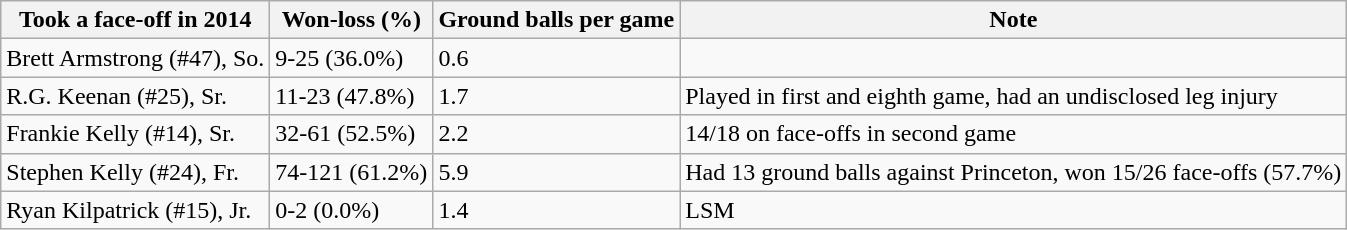<table class="wikitable">
<tr ;>
<th>Took a face-off in 2014</th>
<th>Won-loss (%)</th>
<th>Ground balls per game</th>
<th>Note</th>
</tr>
<tr>
<td>Brett Armstrong (#47), So.</td>
<td>9-25 (36.0%)</td>
<td>0.6</td>
<td></td>
</tr>
<tr>
<td>R.G. Keenan (#25), Sr.</td>
<td>11-23 (47.8%)</td>
<td>1.7</td>
<td>Played in first and eighth game, had an undisclosed leg injury</td>
</tr>
<tr>
<td>Frankie Kelly (#14), Sr.</td>
<td>32-61 (52.5%)</td>
<td>2.2</td>
<td>14/18 on face-offs in second game</td>
</tr>
<tr>
<td>Stephen Kelly (#24), Fr.</td>
<td>74-121 (61.2%)</td>
<td>5.9</td>
<td>Had 13 ground balls against Princeton, won 15/26 face-offs (57.7%)</td>
</tr>
<tr>
<td>Ryan Kilpatrick (#15), Jr.</td>
<td>0-2 (0.0%)</td>
<td>1.4</td>
<td>LSM</td>
</tr>
</table>
